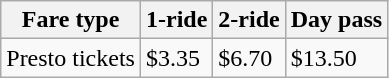<table class="wikitable">
<tr>
<th>Fare type</th>
<th>1-ride</th>
<th>2-ride</th>
<th>Day pass</th>
</tr>
<tr>
<td>Presto tickets</td>
<td>$3.35</td>
<td>$6.70</td>
<td>$13.50</td>
</tr>
</table>
